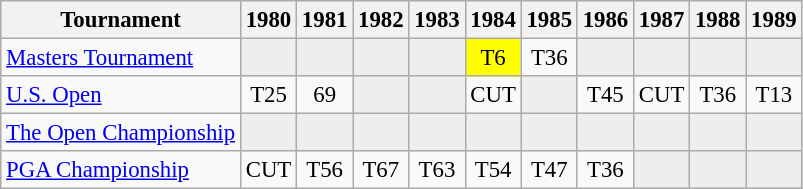<table class="wikitable" style="font-size:95%;text-align:center;">
<tr>
<th>Tournament</th>
<th>1980</th>
<th>1981</th>
<th>1982</th>
<th>1983</th>
<th>1984</th>
<th>1985</th>
<th>1986</th>
<th>1987</th>
<th>1988</th>
<th>1989</th>
</tr>
<tr>
<td align=left><a href='#'>Masters Tournament</a></td>
<td style="background:#eeeeee;"></td>
<td style="background:#eeeeee;"></td>
<td style="background:#eeeeee;"></td>
<td style="background:#eeeeee;"></td>
<td style="background:yellow;">T6</td>
<td>T36</td>
<td style="background:#eeeeee;"></td>
<td style="background:#eeeeee;"></td>
<td style="background:#eeeeee;"></td>
<td style="background:#eeeeee;"></td>
</tr>
<tr>
<td align=left><a href='#'>U.S. Open</a></td>
<td>T25</td>
<td>69</td>
<td style="background:#eeeeee;"></td>
<td style="background:#eeeeee;"></td>
<td>CUT</td>
<td style="background:#eeeeee;"></td>
<td>T45</td>
<td>CUT</td>
<td>T36</td>
<td>T13</td>
</tr>
<tr>
<td align=left><a href='#'>The Open Championship</a></td>
<td style="background:#eeeeee;"></td>
<td style="background:#eeeeee;"></td>
<td style="background:#eeeeee;"></td>
<td style="background:#eeeeee;"></td>
<td style="background:#eeeeee;"></td>
<td style="background:#eeeeee;"></td>
<td style="background:#eeeeee;"></td>
<td style="background:#eeeeee;"></td>
<td style="background:#eeeeee;"></td>
<td style="background:#eeeeee;"></td>
</tr>
<tr>
<td align=left><a href='#'>PGA Championship</a></td>
<td>CUT</td>
<td>T56</td>
<td>T67</td>
<td>T63</td>
<td>T54</td>
<td>T47</td>
<td>T36</td>
<td style="background:#eeeeee;"></td>
<td style="background:#eeeeee;"></td>
<td style="background:#eeeeee;"></td>
</tr>
</table>
